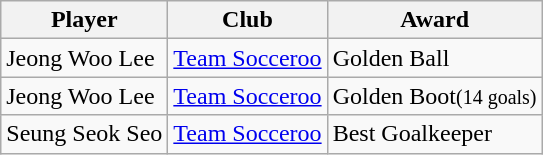<table class="wikitable" style="text-align:center; float:left; margin-right:1em">
<tr>
<th>Player</th>
<th>Club</th>
<th>Award</th>
</tr>
<tr>
<td align="left"> Jeong Woo Lee</td>
<td align="left"><a href='#'>Team Socceroo</a></td>
<td align="left">Golden Ball</td>
</tr>
<tr>
<td align="left"> Jeong Woo Lee</td>
<td align="left"><a href='#'>Team Socceroo</a></td>
<td align="left">Golden Boot<small>(14 goals)</small></td>
</tr>
<tr>
<td align="left"> Seung Seok Seo</td>
<td align="left"><a href='#'>Team Socceroo</a></td>
<td align="left">Best Goalkeeper</td>
</tr>
</table>
